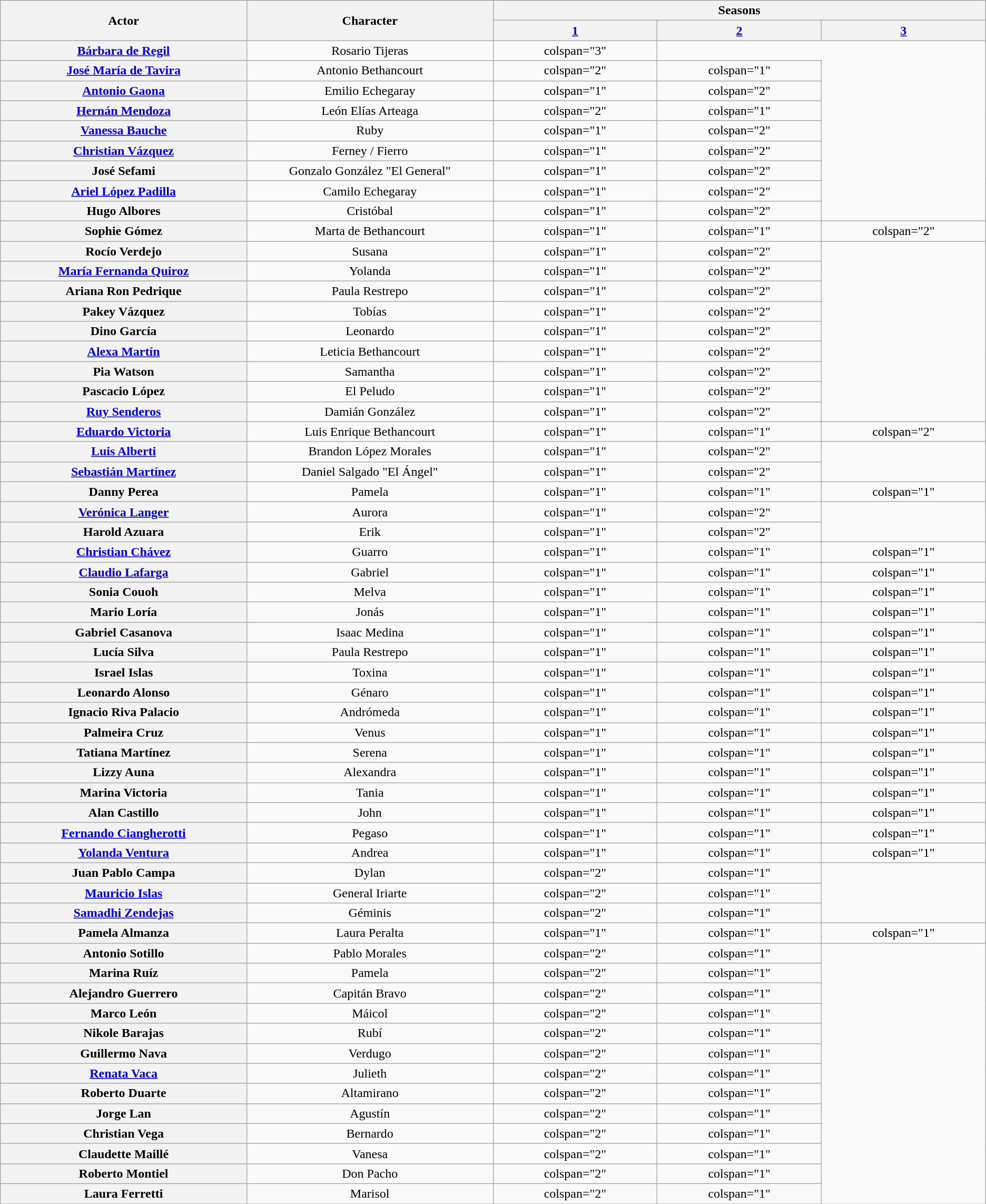<table class="wikitable plainrowheaders" style="text-align:center">
<tr>
<th scope="col" rowspan="2" style="width:15%;">Actor</th>
<th scope="col" rowspan="2" style="width:15%;">Character</th>
<th scope="col" colspan="3">Seasons</th>
</tr>
<tr>
<th scope="col" style="width: 10%"><a href='#'>1</a></th>
<th scope="col" style="width: 10%"><a href='#'>2</a></th>
<th scope="col" style="width: 10%"><a href='#'>3</a></th>
</tr>
<tr>
<th scope="row" style="text-align: center"><a href='#'>Bárbara de Regil</a></th>
<td>Rosario Tijeras</td>
<td>colspan="3" </td>
</tr>
<tr>
<th scope="row" style="text-align: center"><a href='#'>José María de Tavira</a></th>
<td>Antonio Bethancourt</td>
<td>colspan="2" </td>
<td>colspan="1" </td>
</tr>
<tr>
<th scope="row" style="text-align: center"><a href='#'>Antonio Gaona</a></th>
<td>Emilio Echegaray</td>
<td>colspan="1" </td>
<td>colspan="2" </td>
</tr>
<tr>
<th scope="row" style="text-align: center"><a href='#'>Hernán Mendoza</a></th>
<td>León Elías Arteaga</td>
<td>colspan="2" </td>
<td>colspan="1" </td>
</tr>
<tr>
<th scope="row" style="text-align: center"><a href='#'>Vanessa Bauche</a></th>
<td>Ruby</td>
<td>colspan="1" </td>
<td>colspan="2" </td>
</tr>
<tr>
<th scope="row" style="text-align: center"><a href='#'>Christian Vázquez</a></th>
<td>Ferney / Fierro</td>
<td>colspan="1" </td>
<td>colspan="2" </td>
</tr>
<tr>
<th scope="row" style="text-align: center">José Sefami</th>
<td>Gonzalo González "El General"</td>
<td>colspan="1" </td>
<td>colspan="2" </td>
</tr>
<tr>
<th scope="row" style="text-align: center"><a href='#'>Ariel López Padilla</a></th>
<td>Camilo Echegaray</td>
<td>colspan="1" </td>
<td>colspan="2" </td>
</tr>
<tr>
<th scope="row" style="text-align: center">Hugo Albores</th>
<td>Cristóbal</td>
<td>colspan="1" </td>
<td>colspan="2" </td>
</tr>
<tr>
<th scope="row" style="text-align: center">Sophie Gómez</th>
<td>Marta de Bethancourt</td>
<td>colspan="1" </td>
<td>colspan="1" </td>
<td>colspan="2" </td>
</tr>
<tr>
<th scope="row" style="text-align: center">Rocío Verdejo</th>
<td>Susana</td>
<td>colspan="1" </td>
<td>colspan="2" </td>
</tr>
<tr>
<th scope="row" style="text-align: center"><a href='#'>María Fernanda Quiroz</a></th>
<td>Yolanda</td>
<td>colspan="1" </td>
<td>colspan="2" </td>
</tr>
<tr>
<th scope="row" style="text-align: center">Ariana Ron Pedrique</th>
<td>Paula Restrepo</td>
<td>colspan="1" </td>
<td>colspan="2" </td>
</tr>
<tr>
<th scope="row" style="text-align: center">Pakey Vázquez</th>
<td>Tobías</td>
<td>colspan="1" </td>
<td>colspan="2" </td>
</tr>
<tr>
<th scope="row" style="text-align: center">Dino García</th>
<td>Leonardo</td>
<td>colspan="1" </td>
<td>colspan="2" </td>
</tr>
<tr>
<th scope="row" style="text-align: center"><a href='#'>Alexa Martín</a></th>
<td>Leticia Bethancourt</td>
<td>colspan="1" </td>
<td>colspan="2" </td>
</tr>
<tr>
<th scope="row" style="text-align: center">Pia Watson</th>
<td>Samantha</td>
<td>colspan="1" </td>
<td>colspan="2" </td>
</tr>
<tr>
<th scope="row" style="text-align: center">Pascacio López</th>
<td>El Peludo</td>
<td>colspan="1" </td>
<td>colspan="2" </td>
</tr>
<tr>
<th scope="row" style="text-align: center"><a href='#'>Ruy Senderos</a></th>
<td>Damián González</td>
<td>colspan="1" </td>
<td>colspan="2" </td>
</tr>
<tr>
<th scope="row" style="text-align: center"><a href='#'>Eduardo Victoria</a></th>
<td>Luis Enrique Bethancourt</td>
<td>colspan="1" </td>
<td>colspan="1" </td>
<td>colspan="2" </td>
</tr>
<tr>
<th scope="row" style="text-align: center"><a href='#'>Luis Alberti</a></th>
<td>Brandon López Morales</td>
<td>colspan="1" </td>
<td>colspan="2" </td>
</tr>
<tr>
<th scope="row" style="text-align: center"><a href='#'>Sebastián Martínez</a></th>
<td>Daniel Salgado "El Ángel"</td>
<td>colspan="1" </td>
<td>colspan="2" </td>
</tr>
<tr>
<th scope="row" style="text-align: center">Danny Perea</th>
<td>Pamela</td>
<td>colspan="1" </td>
<td>colspan="1" </td>
<td>colspan="1" </td>
</tr>
<tr>
<th scope="row" style="text-align: center"><a href='#'>Verónica Langer</a></th>
<td>Aurora</td>
<td>colspan="1" </td>
<td>colspan="2" </td>
</tr>
<tr>
<th scope="row" style="text-align: center">Harold Azuara</th>
<td>Erik</td>
<td>colspan="1" </td>
<td>colspan="2" </td>
</tr>
<tr>
<th scope="row" style="text-align: center"><a href='#'>Christian Chávez</a></th>
<td>Guarro</td>
<td>colspan="1" </td>
<td>colspan="1" </td>
<td>colspan="1" </td>
</tr>
<tr>
<th scope="row" style="text-align: center"><a href='#'>Claudio Lafarga</a></th>
<td>Gabriel</td>
<td>colspan="1" </td>
<td>colspan="1" </td>
<td>colspan="1" </td>
</tr>
<tr>
<th scope="row" style="text-align: center">Sonia Couoh</th>
<td>Melva</td>
<td>colspan="1" </td>
<td>colspan="1" </td>
<td>colspan="1" </td>
</tr>
<tr>
<th scope="row" style="text-align: center">Mario Loría</th>
<td>Jonás</td>
<td>colspan="1" </td>
<td>colspan="1" </td>
<td>colspan="1" </td>
</tr>
<tr>
<th scope="row" style="text-align: center">Gabriel Casanova</th>
<td>Isaac Medina</td>
<td>colspan="1" </td>
<td>colspan="1" </td>
<td>colspan="1" </td>
</tr>
<tr>
<th scope="row" style="text-align: center">Lucía Silva</th>
<td>Paula Restrepo</td>
<td>colspan="1" </td>
<td>colspan="1" </td>
<td>colspan="1" </td>
</tr>
<tr>
<th scope="row" style="text-align: center">Israel Islas</th>
<td>Toxina</td>
<td>colspan="1" </td>
<td>colspan="1" </td>
<td>colspan="1" </td>
</tr>
<tr>
<th scope="row" style="text-align: center">Leonardo Alonso</th>
<td>Génaro</td>
<td>colspan="1" </td>
<td>colspan="1" </td>
<td>colspan="1" </td>
</tr>
<tr>
<th scope="row" style="text-align: center">Ignacio Riva Palacio</th>
<td>Andrómeda</td>
<td>colspan="1" </td>
<td>colspan="1" </td>
<td>colspan="1" </td>
</tr>
<tr>
<th scope="row" style="text-align: center">Palmeira Cruz</th>
<td>Venus</td>
<td>colspan="1" </td>
<td>colspan="1" </td>
<td>colspan="1" </td>
</tr>
<tr>
<th scope="row" style="text-align: center">Tatiana Martínez</th>
<td>Serena</td>
<td>colspan="1" </td>
<td>colspan="1" </td>
<td>colspan="1" </td>
</tr>
<tr>
<th scope="row" style="text-align: center">Lizzy Auna</th>
<td>Alexandra</td>
<td>colspan="1" </td>
<td>colspan="1" </td>
<td>colspan="1" </td>
</tr>
<tr>
<th scope="row" style="text-align: center">Marina Victoria</th>
<td>Tania</td>
<td>colspan="1" </td>
<td>colspan="1" </td>
<td>colspan="1" </td>
</tr>
<tr>
<th scope="row" style="text-align: center">Alan Castillo</th>
<td>John</td>
<td>colspan="1" </td>
<td>colspan="1" </td>
<td>colspan="1" </td>
</tr>
<tr>
<th scope="row" style="text-align: center"><a href='#'>Fernando Ciangherotti</a></th>
<td>Pegaso</td>
<td>colspan="1" </td>
<td>colspan="1" </td>
<td>colspan="1" </td>
</tr>
<tr>
<th scope="row" style="text-align: center"><a href='#'>Yolanda Ventura</a></th>
<td>Andrea</td>
<td>colspan="1" </td>
<td>colspan="1" </td>
<td>colspan="1" </td>
</tr>
<tr>
<th scope="row" style="text-align: center">Juan Pablo Campa</th>
<td>Dylan</td>
<td>colspan="2" </td>
<td>colspan="1" </td>
</tr>
<tr>
<th scope="row" style="text-align: center"><a href='#'>Mauricio Islas</a></th>
<td>General Iriarte</td>
<td>colspan="2" </td>
<td>colspan="1" </td>
</tr>
<tr>
<th scope="row" style="text-align: center"><a href='#'>Samadhi Zendejas</a></th>
<td>Géminis</td>
<td>colspan="2" </td>
<td>colspan="1" </td>
</tr>
<tr>
<th scope="row" style="text-align: center">Pamela Almanza</th>
<td>Laura Peralta</td>
<td>colspan="1" </td>
<td>colspan="1" </td>
<td>colspan="1" </td>
</tr>
<tr>
<th scope="row" style="text-align: center">Antonio Sotillo</th>
<td>Pablo Morales</td>
<td>colspan="2" </td>
<td>colspan="1" </td>
</tr>
<tr>
<th scope="row" style="text-align: center">Marina Ruíz</th>
<td>Pamela</td>
<td>colspan="2" </td>
<td>colspan="1" </td>
</tr>
<tr>
<th scope="row" style="text-align: center">Alejandro Guerrero</th>
<td>Capitán Bravo</td>
<td>colspan="2" </td>
<td>colspan="1" </td>
</tr>
<tr>
<th scope="row" style="text-align: center">Marco León</th>
<td>Máicol</td>
<td>colspan="2" </td>
<td>colspan="1" </td>
</tr>
<tr>
<th scope="row" style="text-align: center">Nikole Barajas</th>
<td>Rubí</td>
<td>colspan="2" </td>
<td>colspan="1" </td>
</tr>
<tr>
<th scope="row" style="text-align: center">Guillermo Nava</th>
<td>Verdugo</td>
<td>colspan="2" </td>
<td>colspan="1" </td>
</tr>
<tr>
<th scope="row" style="text-align: center"><a href='#'>Renata Vaca</a></th>
<td>Julieth</td>
<td>colspan="2" </td>
<td>colspan="1" </td>
</tr>
<tr>
<th scope="row" style="text-align: center">Roberto Duarte</th>
<td>Altamirano</td>
<td>colspan="2" </td>
<td>colspan="1" </td>
</tr>
<tr>
<th scope="row" style="text-align: center">Jorge Lan</th>
<td>Agustín</td>
<td>colspan="2" </td>
<td>colspan="1" </td>
</tr>
<tr>
<th scope="row" style="text-align: center">Christian Vega</th>
<td>Bernardo</td>
<td>colspan="2" </td>
<td>colspan="1" </td>
</tr>
<tr>
<th scope="row" style="text-align: center">Claudette Maillé</th>
<td>Vanesa</td>
<td>colspan="2" </td>
<td>colspan="1" </td>
</tr>
<tr>
<th scope="row" style="text-align: center">Roberto Montiel</th>
<td>Don Pacho</td>
<td>colspan="2" </td>
<td>colspan="1" </td>
</tr>
<tr>
<th scope="row" style="text-align: center">Laura Ferretti</th>
<td>Marisol</td>
<td>colspan="2" </td>
<td>colspan="1" </td>
</tr>
<tr>
</tr>
</table>
